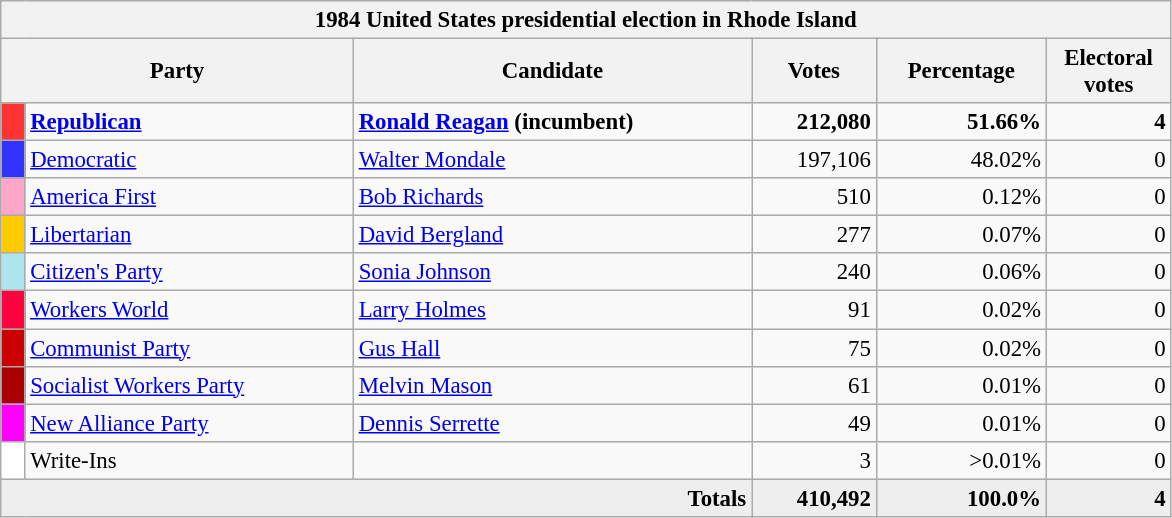<table class="wikitable" style="font-size: 95%;">
<tr>
<th colspan="6">1984 United States presidential election in Rhode Island</th>
</tr>
<tr>
<th colspan="2" style="width: 15em">Party</th>
<th style="width: 17em">Candidate</th>
<th style="width: 5em">Votes</th>
<th style="width: 7em">Percentage</th>
<th style="width: 5em">Electoral votes</th>
</tr>
<tr>
<th style="background:#f33; width:3px;"></th>
<td style="width: 130px"><strong><a href='#'>Republican</a></strong></td>
<td><strong><a href='#'>Ronald Reagan</a> (incumbent)</strong></td>
<td style="text-align:right;"><strong>212,080</strong></td>
<td style="text-align:right;"><strong>51.66%</strong></td>
<td style="text-align:right;"><strong>4</strong></td>
</tr>
<tr>
<th style="background:#33f; width:3px;"></th>
<td style="width: 130px"><a href='#'>Democratic</a></td>
<td><a href='#'>Walter Mondale</a></td>
<td style="text-align:right;">197,106</td>
<td style="text-align:right;">48.02%</td>
<td style="text-align:right;">0</td>
</tr>
<tr>
<th style="background:#FFA6C9; width:3px;"></th>
<td style="width: 130px"><a href='#'>America First</a></td>
<td><a href='#'>Bob Richards</a></td>
<td style="text-align:right;">510</td>
<td style="text-align:right;">0.12%</td>
<td style="text-align:right;">0</td>
</tr>
<tr>
<th style="background:#FFCC00; width:3px;"></th>
<td style="width: 130px"><a href='#'>Libertarian</a></td>
<td><a href='#'>David Bergland</a></td>
<td style="text-align:right;">277</td>
<td style="text-align:right;">0.07%</td>
<td style="text-align:right;">0</td>
</tr>
<tr>
<th style="background: #ACE5EE; width:3px;"></th>
<td style="width: 130px"><a href='#'>Citizen's Party</a></td>
<td><a href='#'>Sonia Johnson</a></td>
<td style="text-align:right;">240</td>
<td style="text-align:right;">0.06%</td>
<td style="text-align:right;">0</td>
</tr>
<tr>
<th style="background: #FF033E; width:3px;"></th>
<td style="width: 130px"><a href='#'>Workers World</a></td>
<td><a href='#'>Larry Holmes</a></td>
<td style="text-align:right;">91</td>
<td style="text-align:right;">0.02%</td>
<td style="text-align:right;">0</td>
</tr>
<tr>
<th style="background:#c00; width:3px;"></th>
<td style="width: 130px"><a href='#'>Communist Party</a></td>
<td><a href='#'>Gus Hall</a></td>
<td style="text-align:right;">75</td>
<td style="text-align:right;">0.02%</td>
<td style="text-align:right;">0</td>
</tr>
<tr>
<th style="background: #aa0000; width:3px;"></th>
<td style="width: 130px"><a href='#'>Socialist Workers Party</a></td>
<td><a href='#'>Melvin Mason</a></td>
<td style="text-align:right;">61</td>
<td style="text-align:right;">0.01%</td>
<td style="text-align:right;">0</td>
</tr>
<tr>
<th style="background: #FF00FF; width:3px;"></th>
<td style="width: 130px"><a href='#'>New Alliance Party</a></td>
<td><a href='#'>Dennis Serrette</a></td>
<td style="text-align:right;">49</td>
<td style="text-align:right;">0.01%</td>
<td style="text-align:right;">0</td>
</tr>
<tr>
<th style="background:#FFFFFF; width:3px;"></th>
<td style="width: 130px">Write-Ins</td>
<td></td>
<td style="text-align:right;">3</td>
<td style="text-align:right;">>0.01%</td>
<td style="text-align:right;">0</td>
</tr>
<tr style="background:#eee; text-align:right;">
<td colspan="3"><strong>Totals</strong></td>
<td><strong>410,492</strong></td>
<td><strong>100.0%</strong></td>
<td><strong>4</strong></td>
</tr>
</table>
